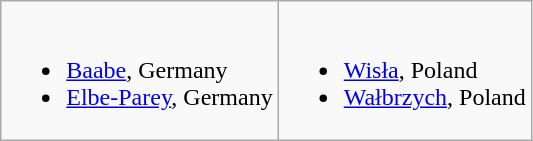<table class="wikitable">
<tr valign="top">
<td><br><ul><li> <a href='#'>Baabe</a>, Germany</li><li> <a href='#'>Elbe-Parey</a>, Germany</li></ul></td>
<td><br><ul><li> <a href='#'>Wisła</a>, Poland</li><li> <a href='#'>Wałbrzych</a>, Poland</li></ul></td>
</tr>
</table>
